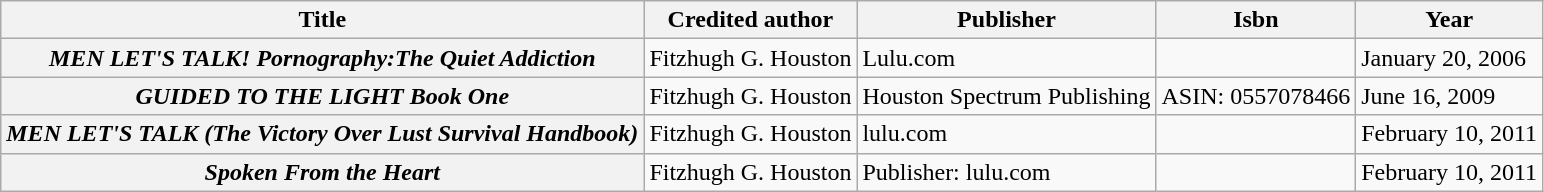<table class="wikitable plainrowheaders sortable">
<tr>
<th scope="col">Title</th>
<th scope="col">Credited author</th>
<th scope="col">Publisher</th>
<th scope="col">Isbn</th>
<th scope="col">Year</th>
</tr>
<tr>
<th scope="row"><em>MEN LET'S TALK! Pornography:The Quiet Addiction</em></th>
<td>Fitzhugh G. Houston</td>
<td>Lulu.com</td>
<td></td>
<td>January 20, 2006</td>
</tr>
<tr>
<th scope="row"><em>GUIDED TO THE LIGHT Book One</em></th>
<td>Fitzhugh G. Houston</td>
<td>Houston Spectrum Publishing</td>
<td>ASIN: 0557078466</td>
<td>June 16, 2009</td>
</tr>
<tr>
<th scope="row"><em>MEN LET'S TALK (The Victory Over Lust Survival Handbook)</em></th>
<td>Fitzhugh G. Houston</td>
<td>lulu.com</td>
<td></td>
<td>February 10, 2011</td>
</tr>
<tr>
<th scope="row"><em>Spoken From the Heart</em></th>
<td>Fitzhugh G. Houston</td>
<td>Publisher: lulu.com</td>
<td></td>
<td>February 10, 2011</td>
</tr>
</table>
